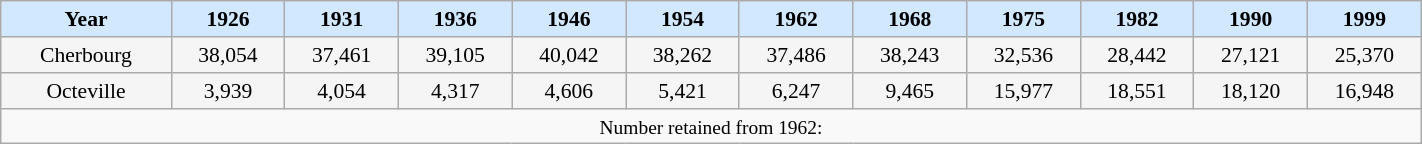<table class="wikitable" style="font-size:90%;width:75%;border:0px;text-align:center;line-height:120%;margin: 0.5em auto;">
<tr>
<th style="background: #D1E8FF; width:12% ;">Year</th>
<th style="background: #D1E8FF; width:8% ;">1926</th>
<th style="background: #D1E8FF; width:8% ;">1931</th>
<th style="background: #D1E8FF; width:8% ;">1936</th>
<th style="background: #D1E8FF; width:8% ;">1946</th>
<th style="background: #D1E8FF; width:8% ;">1954</th>
<th style="background: #D1E8FF; width:8% ;">1962</th>
<th style="background: #D1E8FF; width:8% ;">1968</th>
<th style="background: #D1E8FF; width:8% ;">1975</th>
<th style="background: #D1E8FF; width:8% ;">1982</th>
<th style="background: #D1E8FF; width:8% ;">1990</th>
<th style="background: #D1E8FF; width:8% ;">1999</th>
</tr>
<tr>
<td style="background: #F5F5F5;">Cherbourg</td>
<td style="background: #F5F5F5;">38,054</td>
<td style="background: #F5F5F5;">37,461</td>
<td style="background: #F5F5F5;">39,105</td>
<td style="background: #F5F5F5;">40,042</td>
<td style="background: #F5F5F5;">38,262</td>
<td style="background: #F5F5F5;">37,486</td>
<td style="background: #F5F5F5;">38,243</td>
<td style="background: #F5F5F5;">32,536</td>
<td style="background: #F5F5F5;">28,442</td>
<td style="background: #F5F5F5;">27,121</td>
<td style="background: #F5F5F5;">25,370</td>
</tr>
<tr>
<td style="background: #F5F5F5;">Octeville</td>
<td style="background: #F5F5F5;">3,939</td>
<td style="background: #F5F5F5;">4,054</td>
<td style="background: #F5F5F5;">4,317</td>
<td style="background: #F5F5F5;">4,606</td>
<td style="background: #F5F5F5;">5,421</td>
<td style="background: #F5F5F5;">6,247</td>
<td style="background: #F5F5F5;">9,465</td>
<td style="background: #F5F5F5;">15,977</td>
<td style="background: #F5F5F5;">18,551</td>
<td style="background: #F5F5F5;">18,120</td>
<td style="background: #F5F5F5;">16,948</td>
</tr>
<tr>
<td colspan="12" style="text-align:center;font-size:90%;">Number retained from 1962: </td>
</tr>
</table>
